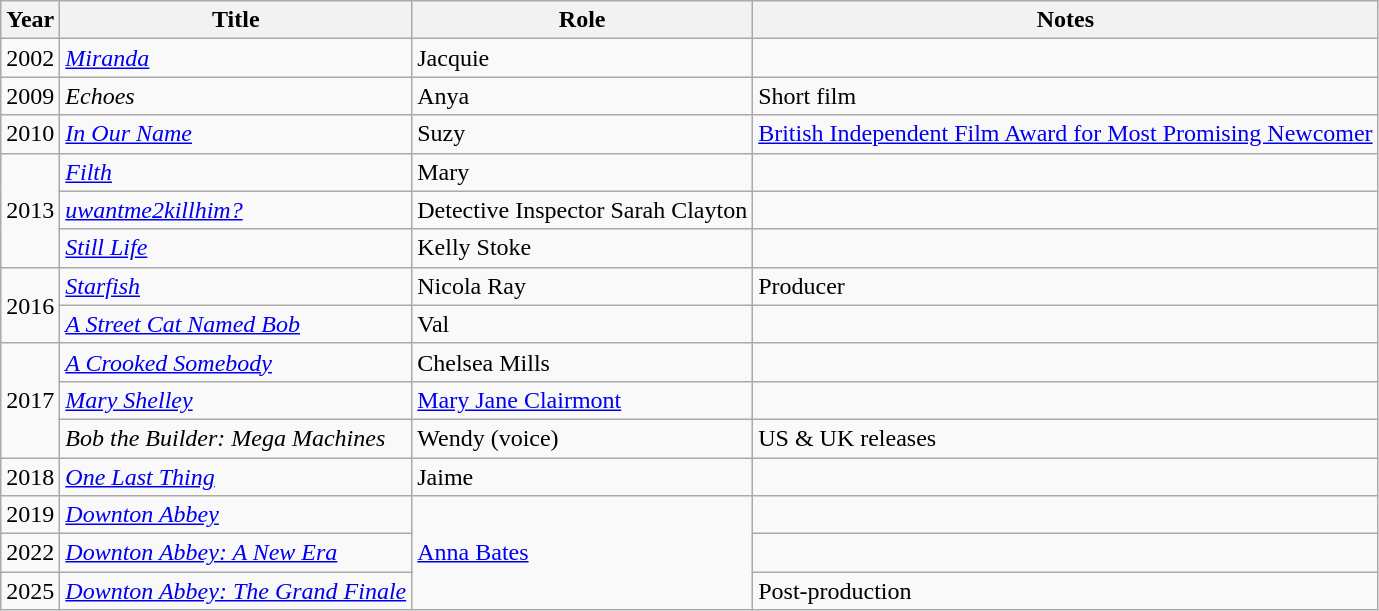<table class="wikitable sortable">
<tr>
<th>Year</th>
<th>Title</th>
<th>Role</th>
<th>Notes</th>
</tr>
<tr>
<td>2002</td>
<td><em><a href='#'>Miranda</a></em></td>
<td>Jacquie</td>
<td></td>
</tr>
<tr>
<td>2009</td>
<td><em>Echoes</em></td>
<td>Anya</td>
<td>Short film</td>
</tr>
<tr>
<td>2010</td>
<td><em><a href='#'>In Our Name</a></em></td>
<td>Suzy</td>
<td><a href='#'>British Independent Film Award for Most Promising Newcomer</a></td>
</tr>
<tr>
<td rowspan="3">2013</td>
<td><em><a href='#'>Filth</a></em></td>
<td>Mary</td>
<td></td>
</tr>
<tr>
<td><em><a href='#'>uwantme2killhim?</a></em></td>
<td>Detective Inspector Sarah Clayton</td>
<td></td>
</tr>
<tr>
<td><em><a href='#'>Still Life</a></em></td>
<td>Kelly Stoke</td>
<td></td>
</tr>
<tr>
<td rowspan="2">2016</td>
<td><em><a href='#'>Starfish</a></em></td>
<td>Nicola Ray</td>
<td>Producer</td>
</tr>
<tr>
<td><em><a href='#'>A Street Cat Named Bob</a></em></td>
<td>Val</td>
<td></td>
</tr>
<tr>
<td rowspan="3">2017</td>
<td><em><a href='#'>A Crooked Somebody</a></em></td>
<td>Chelsea Mills</td>
<td></td>
</tr>
<tr>
<td><em><a href='#'>Mary Shelley</a></em></td>
<td><a href='#'>Mary Jane Clairmont</a></td>
<td></td>
</tr>
<tr>
<td><em>Bob the Builder: Mega Machines</em></td>
<td>Wendy (voice)</td>
<td>US & UK releases</td>
</tr>
<tr>
<td>2018</td>
<td><em><a href='#'>One Last Thing</a></em></td>
<td>Jaime</td>
<td></td>
</tr>
<tr>
<td>2019</td>
<td><em><a href='#'>Downton Abbey</a></em></td>
<td rowspan="3"><a href='#'>Anna Bates</a></td>
<td></td>
</tr>
<tr>
<td>2022</td>
<td><em><a href='#'>Downton Abbey: A New Era</a></em></td>
<td></td>
</tr>
<tr>
<td>2025</td>
<td><em><a href='#'>Downton Abbey: The Grand Finale</a></em></td>
<td>Post-production</td>
</tr>
</table>
